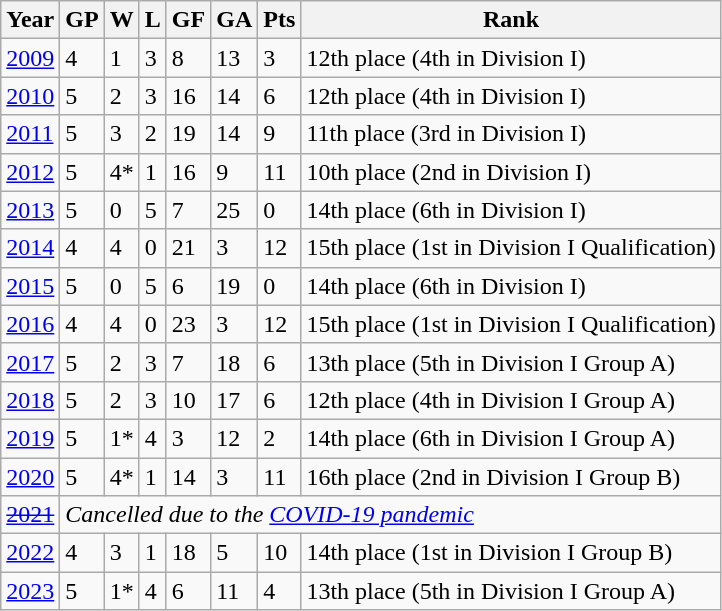<table class="wikitable">
<tr>
<th>Year</th>
<th>GP</th>
<th>W</th>
<th>L</th>
<th>GF</th>
<th>GA</th>
<th>Pts</th>
<th>Rank</th>
</tr>
<tr>
<td><a href='#'>2009</a></td>
<td>4</td>
<td>1</td>
<td>3</td>
<td>8</td>
<td>13</td>
<td>3</td>
<td>12th place (4th in Division I)</td>
</tr>
<tr>
<td><a href='#'>2010</a></td>
<td>5</td>
<td>2</td>
<td>3</td>
<td>16</td>
<td>14</td>
<td>6</td>
<td>12th place (4th in Division I)</td>
</tr>
<tr>
<td><a href='#'>2011</a></td>
<td>5</td>
<td>3</td>
<td>2</td>
<td>19</td>
<td>14</td>
<td>9</td>
<td>11th place (3rd in Division I)</td>
</tr>
<tr>
<td><a href='#'>2012</a></td>
<td>5</td>
<td>4*</td>
<td>1</td>
<td>16</td>
<td>9</td>
<td>11</td>
<td>10th place (2nd in Division I)</td>
</tr>
<tr>
<td><a href='#'>2013</a></td>
<td>5</td>
<td>0</td>
<td>5</td>
<td>7</td>
<td>25</td>
<td>0</td>
<td>14th place (6th in Division I)</td>
</tr>
<tr>
<td><a href='#'>2014</a></td>
<td>4</td>
<td>4</td>
<td>0</td>
<td>21</td>
<td>3</td>
<td>12</td>
<td>15th place (1st in Division I Qualification)</td>
</tr>
<tr>
<td><a href='#'>2015</a></td>
<td>5</td>
<td>0</td>
<td>5</td>
<td>6</td>
<td>19</td>
<td>0</td>
<td>14th place (6th in Division I)</td>
</tr>
<tr>
<td><a href='#'>2016</a></td>
<td>4</td>
<td>4</td>
<td>0</td>
<td>23</td>
<td>3</td>
<td>12</td>
<td>15th place (1st in Division I Qualification)</td>
</tr>
<tr>
<td><a href='#'>2017</a></td>
<td>5</td>
<td>2</td>
<td>3</td>
<td>7</td>
<td>18</td>
<td>6</td>
<td>13th place (5th in Division I Group A)</td>
</tr>
<tr>
<td><a href='#'>2018</a></td>
<td>5</td>
<td>2</td>
<td>3</td>
<td>10</td>
<td>17</td>
<td>6</td>
<td>12th place (4th in Division I Group A)</td>
</tr>
<tr>
<td><a href='#'>2019</a></td>
<td>5</td>
<td>1*</td>
<td>4</td>
<td>3</td>
<td>12</td>
<td>2</td>
<td>14th place (6th in Division I Group A)</td>
</tr>
<tr>
<td><a href='#'>2020</a></td>
<td>5</td>
<td>4*</td>
<td>1</td>
<td>14</td>
<td>3</td>
<td>11</td>
<td>16th place (2nd in Division I Group B)</td>
</tr>
<tr>
<td><a href='#'><s>2021</s></a></td>
<td colspan="7"><em>Cancelled due to the <a href='#'>COVID-19 pandemic</a></em></td>
</tr>
<tr>
<td><a href='#'>2022</a></td>
<td>4</td>
<td>3</td>
<td>1</td>
<td>18</td>
<td>5</td>
<td>10</td>
<td>14th place (1st in Division I Group B)</td>
</tr>
<tr>
<td><a href='#'>2023</a></td>
<td>5</td>
<td>1*</td>
<td>4</td>
<td>6</td>
<td>11</td>
<td>4</td>
<td>13th place (5th in Division I Group A)</td>
</tr>
</table>
